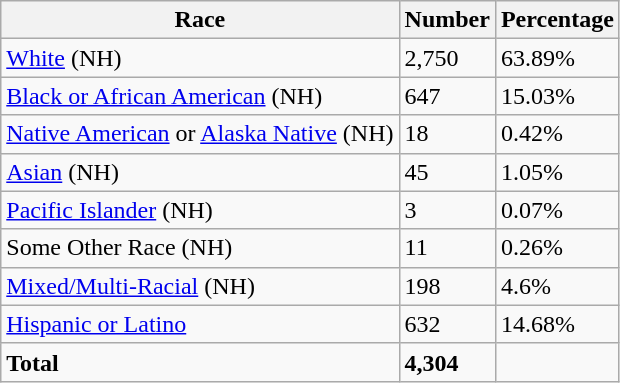<table class="wikitable">
<tr>
<th>Race</th>
<th>Number</th>
<th>Percentage</th>
</tr>
<tr>
<td><a href='#'>White</a> (NH)</td>
<td>2,750</td>
<td>63.89%</td>
</tr>
<tr>
<td><a href='#'>Black or African American</a> (NH)</td>
<td>647</td>
<td>15.03%</td>
</tr>
<tr>
<td><a href='#'>Native American</a> or <a href='#'>Alaska Native</a> (NH)</td>
<td>18</td>
<td>0.42%</td>
</tr>
<tr>
<td><a href='#'>Asian</a> (NH)</td>
<td>45</td>
<td>1.05%</td>
</tr>
<tr>
<td><a href='#'>Pacific Islander</a> (NH)</td>
<td>3</td>
<td>0.07%</td>
</tr>
<tr>
<td>Some Other Race (NH)</td>
<td>11</td>
<td>0.26%</td>
</tr>
<tr>
<td><a href='#'>Mixed/Multi-Racial</a> (NH)</td>
<td>198</td>
<td>4.6%</td>
</tr>
<tr>
<td><a href='#'>Hispanic or Latino</a></td>
<td>632</td>
<td>14.68%</td>
</tr>
<tr>
<td><strong>Total</strong></td>
<td><strong>4,304</strong></td>
<td></td>
</tr>
</table>
